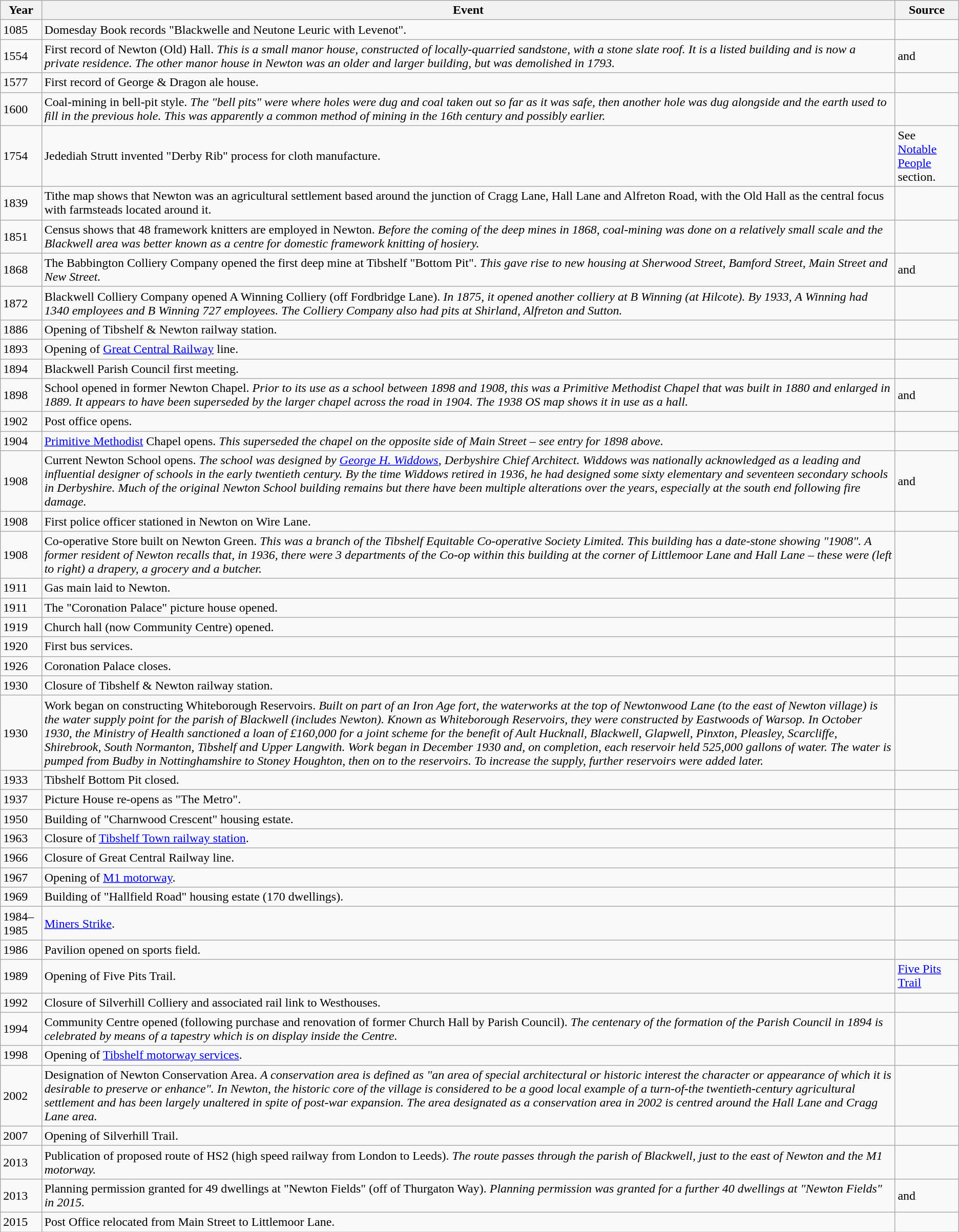<table class="wikitable">
<tr>
<th>Year</th>
<th>Event</th>
<th>Source</th>
</tr>
<tr>
<td>1085</td>
<td>Domesday Book records "Blackwelle and Neutone Leuric with Levenot".</td>
<td></td>
</tr>
<tr>
<td>1554</td>
<td> First record of Newton (Old) Hall. <em>This is a small manor house, constructed of locally-quarried sandstone, with a stone slate roof.  It is a listed building and is now a private residence.  The other manor house in Newton was an older and larger building, but was demolished in 1793.</em></td>
<td> and</td>
</tr>
<tr>
<td>1577</td>
<td>First record of George & Dragon ale house.</td>
<td></td>
</tr>
<tr>
<td>1600</td>
<td>Coal-mining in bell-pit style. <em>The "bell pits" were where holes were dug and coal taken out so far as it was safe, then another hole was dug alongside and the earth used to fill in the previous hole. This was apparently a common method of mining in the 16th century and possibly earlier.</em></td>
<td></td>
</tr>
<tr>
<td>1754</td>
<td>Jedediah Strutt invented "Derby Rib" process for cloth manufacture.</td>
<td>See <a href='#'>Notable People</a> section.</td>
</tr>
<tr>
<td>1839</td>
<td>Tithe map shows that Newton was an agricultural settlement based around the junction of Cragg Lane, Hall Lane and Alfreton Road, with the Old Hall as the central focus with farmsteads located around it.</td>
<td></td>
</tr>
<tr>
<td>1851</td>
<td>Census shows that 48 framework knitters are employed in Newton.  <em>Before the coming of the deep mines in 1868, coal-mining was done on a relatively small scale and the Blackwell area was better known as a centre for domestic framework knitting of hosiery.</em></td>
<td></td>
</tr>
<tr>
<td>1868</td>
<td>The Babbington Colliery Company opened the first deep mine at Tibshelf "Bottom Pit".  <em>This gave rise to new housing at Sherwood Street, Bamford Street, Main Street and New Street.</em></td>
<td> and</td>
</tr>
<tr>
<td>1872</td>
<td>Blackwell Colliery Company opened A Winning Colliery (off Fordbridge Lane).  <em>In 1875, it opened another colliery at B Winning (at Hilcote). By 1933, A Winning had 1340 employees and B Winning 727 employees.  The Colliery Company also had pits at Shirland, Alfreton and Sutton.</em></td>
<td></td>
</tr>
<tr>
<td>1886</td>
<td>Opening of Tibshelf & Newton railway station.</td>
<td></td>
</tr>
<tr>
<td>1893</td>
<td>Opening of <a href='#'>Great Central Railway</a> line.</td>
<td></td>
</tr>
<tr>
<td>1894</td>
<td>Blackwell Parish Council first meeting.</td>
<td></td>
</tr>
<tr>
<td>1898</td>
<td>School opened in former Newton Chapel.  <em>Prior to its use as a school between 1898 and 1908, this was a Primitive Methodist Chapel that was built in 1880 and enlarged in 1889. It appears to have been superseded by the larger chapel across the road in 1904.  The 1938 OS map shows it in use as a hall.</em></td>
<td> and</td>
</tr>
<tr>
<td>1902</td>
<td>Post office opens.</td>
<td></td>
</tr>
<tr>
<td>1904</td>
<td> <a href='#'>Primitive Methodist</a> Chapel opens.  <em>This superseded the chapel on the opposite side of Main Street – see entry for 1898 above.</em></td>
<td></td>
</tr>
<tr>
<td>1908</td>
<td>Current Newton School opens.  <em>The school was designed by <a href='#'>George H. Widdows</a>, Derbyshire Chief Architect.  Widdows was nationally acknowledged as a leading and influential designer of schools in the early twentieth century.  By the time Widdows retired in 1936, he had designed some sixty elementary and seventeen secondary schools in Derbyshire.  Much of the original Newton School building remains but there have been multiple alterations over the years, especially at the south end following fire damage.</em></td>
<td> and</td>
</tr>
<tr>
<td>1908</td>
<td>First police officer stationed in Newton on Wire Lane.</td>
<td></td>
</tr>
<tr>
<td>1908</td>
<td>Co-operative Store built on Newton Green.  <em>This was a branch of the Tibshelf Equitable Co-operative Society Limited.  This building has a date-stone showing "1908".  A former resident of Newton recalls that, in 1936, there were 3 departments of the Co-op within this building at the corner of Littlemoor Lane and Hall Lane – these were (left to right) a drapery, a grocery and a butcher.</em></td>
<td></td>
</tr>
<tr>
<td>1911</td>
<td>Gas main laid to Newton.</td>
<td></td>
</tr>
<tr>
<td>1911</td>
<td>The "Coronation Palace" picture house opened.</td>
<td></td>
</tr>
<tr>
<td>1919</td>
<td>Church hall (now Community Centre) opened.</td>
<td></td>
</tr>
<tr>
<td>1920</td>
<td>First bus services.</td>
<td></td>
</tr>
<tr>
<td>1926</td>
<td>Coronation Palace closes.</td>
<td></td>
</tr>
<tr>
<td>1930</td>
<td>Closure of Tibshelf & Newton railway station.</td>
<td></td>
</tr>
<tr>
<td>1930</td>
<td>Work began on constructing Whiteborough Reservoirs.  <em>Built on part of an Iron Age fort, the waterworks at the top of Newtonwood Lane (to the east of Newton village) is the water supply point for the parish of Blackwell (includes Newton).  Known as Whiteborough Reservoirs, they were constructed by Eastwoods of Warsop.  In October 1930, the Ministry of Health sanctioned a loan of £160,000 for a joint scheme for the benefit of Ault Hucknall, Blackwell, Glapwell, Pinxton, Pleasley, Scarcliffe, Shirebrook, South Normanton, Tibshelf and Upper Langwith.  Work began in December 1930 and, on completion, each reservoir held 525,000 gallons of water.  The water is pumped from Budby in Nottinghamshire to Stoney Houghton, then on to the reservoirs.  To increase the supply, further reservoirs were added later.</em></td>
<td></td>
</tr>
<tr>
<td>1933</td>
<td>Tibshelf Bottom Pit closed.</td>
<td></td>
</tr>
<tr>
<td>1937</td>
<td>Picture House re-opens as "The Metro".</td>
<td></td>
</tr>
<tr>
<td>1950</td>
<td>Building of "Charnwood Crescent" housing estate.</td>
<td></td>
</tr>
<tr>
<td>1963</td>
<td>Closure of <a href='#'>Tibshelf Town railway station</a>.</td>
<td></td>
</tr>
<tr>
<td>1966</td>
<td>Closure of Great Central Railway line.</td>
<td></td>
</tr>
<tr>
<td>1967</td>
<td>Opening of <a href='#'>M1 motorway</a>.</td>
<td></td>
</tr>
<tr>
<td>1969</td>
<td>Building of "Hallfield Road" housing estate (170 dwellings).</td>
<td></td>
</tr>
<tr>
<td>1984–1985</td>
<td><a href='#'>Miners Strike</a>.</td>
<td></td>
</tr>
<tr>
<td>1986</td>
<td>Pavilion opened on sports field.</td>
<td></td>
</tr>
<tr>
<td>1989</td>
<td>Opening of Five Pits Trail.</td>
<td><a href='#'>Five Pits Trail</a></td>
</tr>
<tr>
<td>1992</td>
<td>Closure of Silverhill Colliery and associated rail link to Westhouses.</td>
<td></td>
</tr>
<tr>
<td>1994</td>
<td>Community Centre opened (following purchase and renovation of former Church Hall by Parish Council).  <em>The centenary of the formation of the Parish Council in 1894 is celebrated by means of a tapestry which is on display inside the Centre.</em></td>
<td></td>
</tr>
<tr>
<td>1998</td>
<td>Opening of <a href='#'>Tibshelf motorway services</a>.</td>
<td></td>
</tr>
<tr>
<td>2002</td>
<td>Designation of Newton Conservation Area.  <em>A conservation area is defined as "an area of special architectural or historic interest the character or appearance of which it is desirable to preserve or enhance".  In Newton, the historic core of the village is considered to be a good local example of a turn-of-the twentieth-century agricultural settlement and has been largely unaltered in spite of post-war expansion.  The area designated as a conservation area in 2002 is centred around the Hall Lane and Cragg Lane area.</em></td>
<td></td>
</tr>
<tr>
<td>2007</td>
<td>Opening of Silverhill Trail.</td>
<td></td>
</tr>
<tr>
<td>2013</td>
<td>Publication of proposed route of HS2 (high speed railway from London to Leeds).  <em>The route passes through the parish of Blackwell, just to the east of Newton and the M1 motorway.</em></td>
<td></td>
</tr>
<tr>
<td>2013</td>
<td>Planning permission granted for 49 dwellings at "Newton Fields" (off of Thurgaton Way).  <em>Planning permission was granted for a further 40 dwellings at "Newton Fields" in 2015.</em></td>
<td> and</td>
</tr>
<tr>
<td>2015</td>
<td>Post Office relocated from Main Street to Littlemoor Lane. </td>
<td></td>
</tr>
</table>
